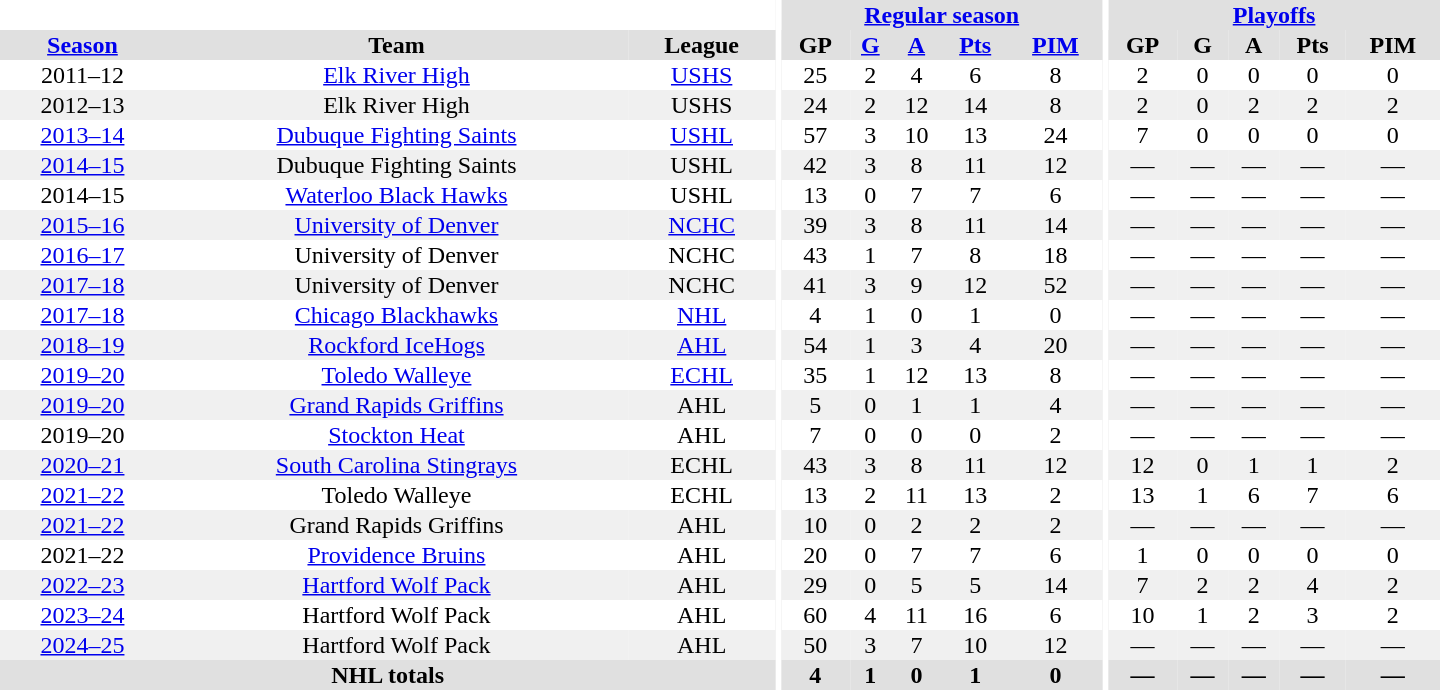<table border="0" cellpadding="1" cellspacing="0" style="text-align:center; width:60em">
<tr bgcolor="#e0e0e0">
<th colspan="3" bgcolor="#ffffff"></th>
<th rowspan="99" bgcolor="#ffffff"></th>
<th colspan="5"><a href='#'>Regular season</a></th>
<th rowspan="99" bgcolor="#ffffff"></th>
<th colspan="5"><a href='#'>Playoffs</a></th>
</tr>
<tr bgcolor="#e0e0e0">
<th><a href='#'>Season</a></th>
<th>Team</th>
<th>League</th>
<th>GP</th>
<th><a href='#'>G</a></th>
<th><a href='#'>A</a></th>
<th><a href='#'>Pts</a></th>
<th><a href='#'>PIM</a></th>
<th>GP</th>
<th>G</th>
<th>A</th>
<th>Pts</th>
<th>PIM</th>
</tr>
<tr>
<td>2011–12</td>
<td><a href='#'>Elk River High</a></td>
<td><a href='#'>USHS</a></td>
<td>25</td>
<td>2</td>
<td>4</td>
<td>6</td>
<td>8</td>
<td>2</td>
<td>0</td>
<td>0</td>
<td>0</td>
<td>0</td>
</tr>
<tr bgcolor="#f0f0f0">
<td>2012–13</td>
<td>Elk River High</td>
<td>USHS</td>
<td>24</td>
<td>2</td>
<td>12</td>
<td>14</td>
<td>8</td>
<td>2</td>
<td>0</td>
<td>2</td>
<td>2</td>
<td>2</td>
</tr>
<tr>
<td><a href='#'>2013–14</a></td>
<td><a href='#'>Dubuque Fighting Saints</a></td>
<td><a href='#'>USHL</a></td>
<td>57</td>
<td>3</td>
<td>10</td>
<td>13</td>
<td>24</td>
<td>7</td>
<td>0</td>
<td>0</td>
<td>0</td>
<td>0</td>
</tr>
<tr bgcolor="#f0f0f0">
<td><a href='#'>2014–15</a></td>
<td>Dubuque Fighting Saints</td>
<td>USHL</td>
<td>42</td>
<td>3</td>
<td>8</td>
<td>11</td>
<td>12</td>
<td>—</td>
<td>—</td>
<td>—</td>
<td>—</td>
<td>—</td>
</tr>
<tr>
<td>2014–15</td>
<td><a href='#'>Waterloo Black Hawks</a></td>
<td>USHL</td>
<td>13</td>
<td>0</td>
<td>7</td>
<td>7</td>
<td>6</td>
<td>—</td>
<td>—</td>
<td>—</td>
<td>—</td>
<td>—</td>
</tr>
<tr bgcolor="#f0f0f0">
<td><a href='#'>2015–16</a></td>
<td><a href='#'>University of Denver</a></td>
<td><a href='#'>NCHC</a></td>
<td>39</td>
<td>3</td>
<td>8</td>
<td>11</td>
<td>14</td>
<td>—</td>
<td>—</td>
<td>—</td>
<td>—</td>
<td>—</td>
</tr>
<tr>
<td><a href='#'>2016–17</a></td>
<td>University of Denver</td>
<td>NCHC</td>
<td>43</td>
<td>1</td>
<td>7</td>
<td>8</td>
<td>18</td>
<td>—</td>
<td>—</td>
<td>—</td>
<td>—</td>
<td>—</td>
</tr>
<tr bgcolor="#f0f0f0">
<td><a href='#'>2017–18</a></td>
<td>University of Denver</td>
<td>NCHC</td>
<td>41</td>
<td>3</td>
<td>9</td>
<td>12</td>
<td>52</td>
<td>—</td>
<td>—</td>
<td>—</td>
<td>—</td>
<td>—</td>
</tr>
<tr>
<td><a href='#'>2017–18</a></td>
<td><a href='#'>Chicago Blackhawks</a></td>
<td><a href='#'>NHL</a></td>
<td>4</td>
<td>1</td>
<td>0</td>
<td>1</td>
<td>0</td>
<td>—</td>
<td>—</td>
<td>—</td>
<td>—</td>
<td>—</td>
</tr>
<tr bgcolor="#f0f0f0">
<td><a href='#'>2018–19</a></td>
<td><a href='#'>Rockford IceHogs</a></td>
<td><a href='#'>AHL</a></td>
<td>54</td>
<td>1</td>
<td>3</td>
<td>4</td>
<td>20</td>
<td>—</td>
<td>—</td>
<td>—</td>
<td>—</td>
<td>—</td>
</tr>
<tr>
<td><a href='#'>2019–20</a></td>
<td><a href='#'>Toledo Walleye</a></td>
<td><a href='#'>ECHL</a></td>
<td>35</td>
<td>1</td>
<td>12</td>
<td>13</td>
<td>8</td>
<td>—</td>
<td>—</td>
<td>—</td>
<td>—</td>
<td>—</td>
</tr>
<tr bgcolor="#f0f0f0">
<td><a href='#'>2019–20</a></td>
<td><a href='#'>Grand Rapids Griffins</a></td>
<td>AHL</td>
<td>5</td>
<td>0</td>
<td>1</td>
<td>1</td>
<td>4</td>
<td>—</td>
<td>—</td>
<td>—</td>
<td>—</td>
<td>—</td>
</tr>
<tr>
<td>2019–20</td>
<td><a href='#'>Stockton Heat</a></td>
<td>AHL</td>
<td>7</td>
<td>0</td>
<td>0</td>
<td>0</td>
<td>2</td>
<td>—</td>
<td>—</td>
<td>—</td>
<td>—</td>
<td>—</td>
</tr>
<tr bgcolor="#f0f0f0">
<td><a href='#'>2020–21</a></td>
<td><a href='#'>South Carolina Stingrays</a></td>
<td>ECHL</td>
<td>43</td>
<td>3</td>
<td>8</td>
<td>11</td>
<td>12</td>
<td>12</td>
<td>0</td>
<td>1</td>
<td>1</td>
<td>2</td>
</tr>
<tr>
<td><a href='#'>2021–22</a></td>
<td>Toledo Walleye</td>
<td>ECHL</td>
<td>13</td>
<td>2</td>
<td>11</td>
<td>13</td>
<td>2</td>
<td>13</td>
<td>1</td>
<td>6</td>
<td>7</td>
<td>6</td>
</tr>
<tr bgcolor="#f0f0f0">
<td><a href='#'>2021–22</a></td>
<td>Grand Rapids Griffins</td>
<td>AHL</td>
<td>10</td>
<td>0</td>
<td>2</td>
<td>2</td>
<td>2</td>
<td>—</td>
<td>—</td>
<td>—</td>
<td>—</td>
<td>—</td>
</tr>
<tr>
<td>2021–22</td>
<td><a href='#'>Providence Bruins</a></td>
<td>AHL</td>
<td>20</td>
<td>0</td>
<td>7</td>
<td>7</td>
<td>6</td>
<td>1</td>
<td>0</td>
<td>0</td>
<td>0</td>
<td>0</td>
</tr>
<tr bgcolor="#f0f0f0">
<td><a href='#'>2022–23</a></td>
<td><a href='#'>Hartford Wolf Pack</a></td>
<td>AHL</td>
<td>29</td>
<td>0</td>
<td>5</td>
<td>5</td>
<td>14</td>
<td>7</td>
<td>2</td>
<td>2</td>
<td>4</td>
<td>2</td>
</tr>
<tr>
<td><a href='#'>2023–24</a></td>
<td>Hartford Wolf Pack</td>
<td>AHL</td>
<td>60</td>
<td>4</td>
<td>11</td>
<td>16</td>
<td>6</td>
<td>10</td>
<td>1</td>
<td>2</td>
<td>3</td>
<td>2</td>
</tr>
<tr bgcolor="#f0f0f0">
<td><a href='#'>2024–25</a></td>
<td>Hartford Wolf Pack</td>
<td>AHL</td>
<td>50</td>
<td>3</td>
<td>7</td>
<td>10</td>
<td>12</td>
<td>—</td>
<td>—</td>
<td>—</td>
<td>—</td>
<td>—</td>
</tr>
<tr bgcolor="#e0e0e0">
<th colspan="3">NHL totals</th>
<th>4</th>
<th>1</th>
<th>0</th>
<th>1</th>
<th>0</th>
<th>—</th>
<th>—</th>
<th>—</th>
<th>—</th>
<th>—</th>
</tr>
</table>
